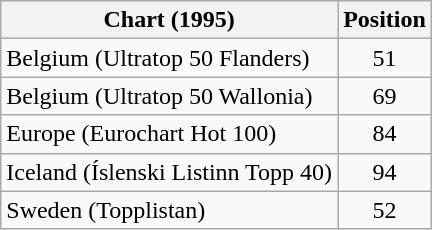<table class="wikitable sortable">
<tr>
<th>Chart (1995)</th>
<th>Position</th>
</tr>
<tr>
<td>Belgium (Ultratop 50 Flanders)</td>
<td align="center">51</td>
</tr>
<tr>
<td>Belgium (Ultratop 50 Wallonia)</td>
<td align="center">69</td>
</tr>
<tr>
<td>Europe (Eurochart Hot 100)</td>
<td align="center">84</td>
</tr>
<tr>
<td>Iceland (Íslenski Listinn Topp 40)</td>
<td align="center">94</td>
</tr>
<tr>
<td>Sweden (Topplistan)</td>
<td align="center">52</td>
</tr>
</table>
